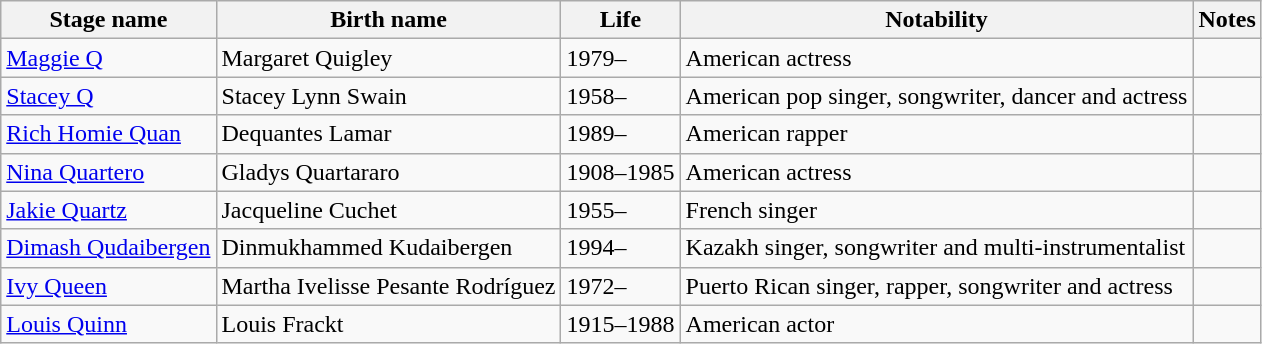<table class="wikitable sortable">
<tr>
<th>Stage name</th>
<th>Birth name</th>
<th>Life</th>
<th>Notability</th>
<th>Notes</th>
</tr>
<tr>
<td><a href='#'>Maggie Q</a></td>
<td>Margaret Quigley</td>
<td>1979–</td>
<td>American actress</td>
<td></td>
</tr>
<tr>
<td><a href='#'>Stacey Q</a></td>
<td>Stacey Lynn Swain</td>
<td>1958–</td>
<td>American pop singer, songwriter, dancer and actress</td>
<td></td>
</tr>
<tr>
<td><a href='#'>Rich Homie Quan</a></td>
<td>Dequantes Lamar</td>
<td>1989–</td>
<td>American rapper</td>
</tr>
<tr>
<td><a href='#'>Nina Quartero</a></td>
<td>Gladys Quartararo</td>
<td>1908–1985</td>
<td>American actress</td>
<td></td>
</tr>
<tr>
<td><a href='#'>Jakie Quartz</a></td>
<td>Jacqueline Cuchet</td>
<td>1955–</td>
<td>French singer</td>
<td></td>
</tr>
<tr>
<td><a href='#'>Dimash Qudaibergen</a></td>
<td>Dinmukhammed Kudaibergen</td>
<td>1994–</td>
<td>Kazakh singer, songwriter and multi-instrumentalist</td>
<td></td>
</tr>
<tr>
<td><a href='#'>Ivy Queen</a></td>
<td>Martha Ivelisse Pesante Rodríguez</td>
<td>1972–</td>
<td>Puerto Rican singer, rapper, songwriter and actress</td>
<td></td>
</tr>
<tr>
<td><a href='#'>Louis Quinn</a></td>
<td>Louis Frackt</td>
<td>1915–1988</td>
<td>American actor</td>
<td></td>
</tr>
</table>
